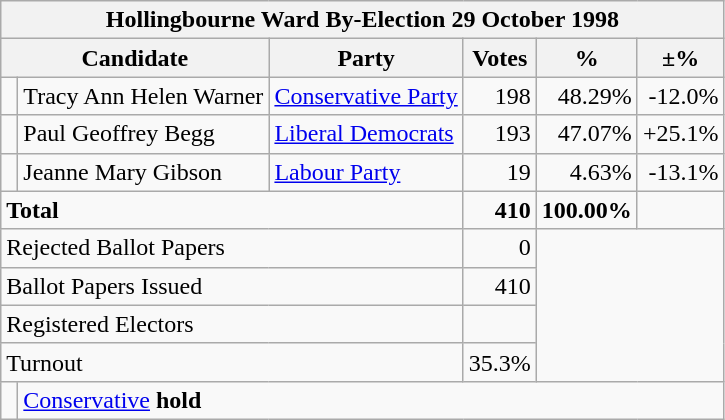<table class="wikitable" style="text-align:right;">
<tr>
<th colspan=6>Hollingbourne Ward By-Election 29 October 1998</th>
</tr>
<tr>
<th align=left colspan=2>Candidate</th>
<th align=left>Party</th>
<th align=center>Votes</th>
<th align=center>%</th>
<th align=center>±%</th>
</tr>
<tr>
<td bgcolor=> </td>
<td align=left>Tracy Ann Helen Warner</td>
<td align=left><a href='#'>Conservative Party</a></td>
<td>198</td>
<td>48.29%</td>
<td>-12.0%</td>
</tr>
<tr>
<td bgcolor=> </td>
<td align=left>Paul Geoffrey Begg</td>
<td align=left><a href='#'>Liberal Democrats</a></td>
<td>193</td>
<td>47.07%</td>
<td>+25.1%</td>
</tr>
<tr>
<td bgcolor=> </td>
<td align=left>Jeanne Mary Gibson</td>
<td align=left><a href='#'>Labour Party</a></td>
<td>19</td>
<td>4.63%</td>
<td>-13.1%</td>
</tr>
<tr>
<td align=left colspan=3><strong>Total</strong></td>
<td><strong>410</strong></td>
<td><strong>100.00%</strong></td>
<td></td>
</tr>
<tr>
<td align=left colspan=3>Rejected Ballot Papers</td>
<td>0</td>
<td rowspan=4 colspan=2></td>
</tr>
<tr>
<td align=left colspan=3>Ballot Papers Issued</td>
<td>410</td>
</tr>
<tr>
<td align=left colspan=3>Registered Electors</td>
<td></td>
</tr>
<tr>
<td align=left colspan=3>Turnout</td>
<td>35.3%</td>
</tr>
<tr>
<td bgcolor=> </td>
<td align=left colspan=6><a href='#'>Conservative</a> <strong>hold</strong></td>
</tr>
</table>
